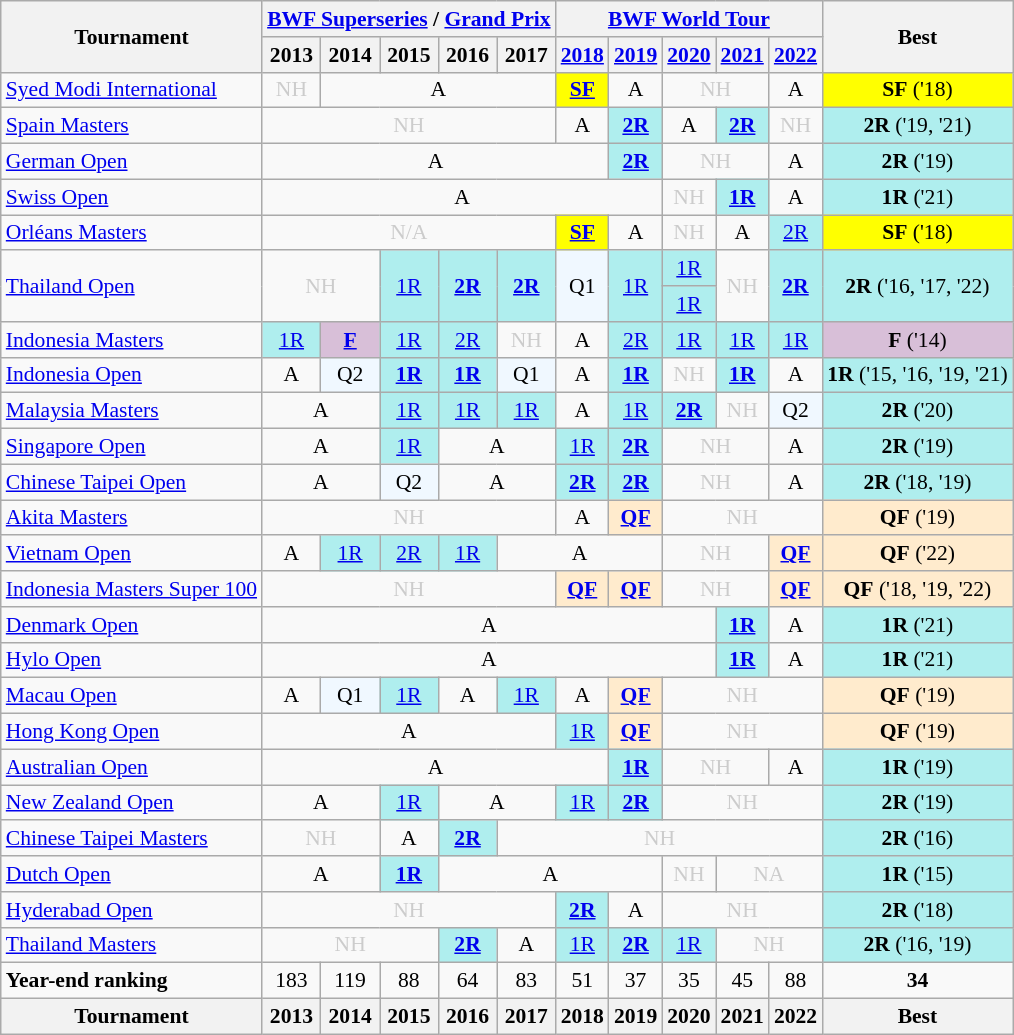<table class="wikitable" style="font-size: 90%; text-align:center">
<tr>
<th rowspan="2">Tournament</th>
<th colspan="5"><strong><a href='#'>BWF Superseries</a> / <a href='#'>Grand Prix</a></strong></th>
<th colspan="5"><strong><a href='#'>BWF World Tour</a></strong></th>
<th rowspan="2">Best</th>
</tr>
<tr>
<th>2013</th>
<th>2014</th>
<th>2015</th>
<th>2016</th>
<th>2017</th>
<th><a href='#'>2018</a></th>
<th><a href='#'>2019</a></th>
<th><a href='#'>2020</a></th>
<th><a href='#'>2021</a></th>
<th><a href='#'>2022</a></th>
</tr>
<tr>
<td align=left><a href='#'>Syed Modi International</a></td>
<td style=color:#ccc>NH</td>
<td colspan="4">A</td>
<td bgcolor=FFFF00><a href='#'><strong>SF</strong></a></td>
<td>A</td>
<td colspan="2" style=color:#ccc>NH</td>
<td>A</td>
<td bgcolor=FFFF00><strong>SF</strong> ('18)</td>
</tr>
<tr>
<td align=left><a href='#'>Spain Masters</a></td>
<td colspan="5" style=color:#ccc>NH</td>
<td>A</td>
<td bgcolor=AFEEEE><a href='#'><strong>2R</strong></a></td>
<td>A</td>
<td bgcolor=AFEEEE><a href='#'><strong>2R</strong></a></td>
<td style=color:#ccc>NH</td>
<td bgcolor=AFEEEE><strong>2R</strong> ('19, '21)</td>
</tr>
<tr>
<td align=left><a href='#'>German Open</a></td>
<td colspan="6">A</td>
<td bgcolor=AFEEEE><a href='#'><strong>2R</strong></a></td>
<td colspan="2" style=color:#ccc>NH</td>
<td>A</td>
<td bgcolor=AFEEEE><strong>2R</strong> ('19)</td>
</tr>
<tr>
<td align=left><a href='#'>Swiss Open</a></td>
<td colspan="7">A</td>
<td style=color:#ccc>NH</td>
<td bgcolor=AFEEEE><a href='#'><strong>1R</strong></a></td>
<td>A</td>
<td bgcolor=AFEEEE><strong>1R</strong> ('21)</td>
</tr>
<tr>
<td align=left><a href='#'>Orléans Masters</a></td>
<td colspan="5" style=color:#ccc>N/A</td>
<td bgcolor=FFFF00><a href='#'><strong>SF</strong></a></td>
<td>A</td>
<td style=color:#ccc>NH</td>
<td>A</td>
<td bgcolor=AFEEEE><a href='#'>2R</a></td>
<td bgcolor=FFFF00><strong>SF</strong> ('18)</td>
</tr>
<tr>
<td rowspan="2" align=left><a href='#'>Thailand Open</a></td>
<td rowspan="2" colspan="2" style=color:#ccc>NH</td>
<td rowspan="2" bgcolor=AFEEEE><a href='#'>1R</a></td>
<td rowspan="2" bgcolor=AFEEEE><strong><a href='#'>2R</a></strong></td>
<td rowspan="2" bgcolor=AFEEEE><strong><a href='#'>2R</a></strong></td>
<td rowspan="2" bgcolor=F0F8FF>Q1</td>
<td rowspan="2" bgcolor=AFEEEE><a href='#'>1R</a></td>
<td bgcolor=AFEEEE><a href='#'>1R</a></td>
<td rowspan="2" style=color:#ccc>NH</td>
<td rowspan="2" bgcolor=AFEEEE><strong><a href='#'>2R</a></strong></td>
<td rowspan="2" bgcolor=AFEEEE><strong>2R</strong> ('16, '17, '22)</td>
</tr>
<tr>
<td bgcolor=AFEEEE><a href='#'>1R</a></td>
</tr>
<tr>
<td align=left><a href='#'>Indonesia Masters</a></td>
<td bgcolor=AFEEEE><a href='#'>1R</a></td>
<td bgcolor=D8BFD8><a href='#'><strong>F</strong></a></td>
<td bgcolor=AFEEEE><a href='#'>1R</a></td>
<td bgcolor=AFEEEE><a href='#'>2R</a></td>
<td style=color:#ccc>NH</td>
<td>A</td>
<td bgcolor=AFEEEE><a href='#'>2R</a></td>
<td bgcolor=AFEEEE><a href='#'>1R</a></td>
<td bgcolor=AFEEEE><a href='#'>1R</a></td>
<td bgcolor=AFEEEE><a href='#'>1R</a></td>
<td bgcolor=D8BFD8><strong>F</strong> ('14)</td>
</tr>
<tr>
<td align=left><a href='#'>Indonesia Open</a></td>
<td>A</td>
<td bgcolor=F0F8FF>Q2</td>
<td bgcolor=AFEEEE><a href='#'><strong>1R</strong></a></td>
<td bgcolor=AFEEEE><a href='#'><strong>1R</strong></a></td>
<td bgcolor=F0F8FF>Q1</td>
<td>A</td>
<td bgcolor=AFEEEE><a href='#'><strong>1R</strong></a></td>
<td style=color:#ccc>NH</td>
<td bgcolor=AFEEEE><strong><a href='#'>1R</a></strong></td>
<td>A</td>
<td bgcolor=AFEEEE><strong>1R</strong> ('15, '16, '19, '21)</td>
</tr>
<tr>
<td align=left><a href='#'>Malaysia Masters</a></td>
<td colspan="2">A</td>
<td bgcolor=AFEEEE><a href='#'>1R</a></td>
<td bgcolor=AFEEEE><a href='#'>1R</a></td>
<td bgcolor=AFEEEE><a href='#'>1R</a></td>
<td>A</td>
<td bgcolor=AFEEEE><a href='#'>1R</a></td>
<td bgcolor=AFEEEE><a href='#'><strong>2R</strong></a></td>
<td style=color:#ccc>NH</td>
<td 2022; bgcolor=F0F8FF>Q2</td>
<td bgcolor=AFEEEE><strong>2R</strong> ('20)</td>
</tr>
<tr>
<td align=left><a href='#'>Singapore Open</a></td>
<td colspan="2">A</td>
<td bgcolor=AFEEEE><a href='#'>1R</a></td>
<td colspan="2">A</td>
<td bgcolor=AFEEEE><a href='#'>1R</a></td>
<td bgcolor=AFEEEE><a href='#'><strong>2R</strong></a></td>
<td colspan="2" style=color:#ccc>NH</td>
<td>A</td>
<td bgcolor=AFEEEE><strong>2R</strong> ('19)</td>
</tr>
<tr>
<td align=left><a href='#'>Chinese Taipei Open</a></td>
<td colspan="2">A</td>
<td 2015; bgcolor=F0F8FF>Q2</td>
<td colspan="2">A</td>
<td bgcolor=AFEEEE><a href='#'><strong>2R</strong></a></td>
<td bgcolor=AFEEEE><a href='#'><strong>2R</strong></a></td>
<td colspan="2" style=color:#ccc>NH</td>
<td>A</td>
<td bgcolor=AFEEEE><strong>2R</strong> ('18, '19)</td>
</tr>
<tr>
<td align=left><a href='#'>Akita Masters</a></td>
<td colspan="5" style=color:#ccc>NH</td>
<td>A</td>
<td bgcolor=FFEBCD><a href='#'><strong>QF</strong></a></td>
<td colspan="3" style=color:#ccc>NH</td>
<td bgcolor=FFEBCD><strong>QF</strong> ('19)</td>
</tr>
<tr>
<td align=left><a href='#'>Vietnam Open</a></td>
<td>A</td>
<td bgcolor=AFEEEE><a href='#'>1R</a></td>
<td bgcolor=AFEEEE><a href='#'>2R</a></td>
<td bgcolor=AFEEEE><a href='#'>1R</a></td>
<td colspan="3">A</td>
<td colspan="2" style=color:#ccc>NH</td>
<td bgcolor=FFEBCD><strong><a href='#'>QF</a></strong></td>
<td bgcolor=FFEBCD><strong>QF</strong> ('22)</td>
</tr>
<tr>
<td align=left><a href='#'>Indonesia Masters Super 100</a></td>
<td colspan="5" style=color:#ccc>NH</td>
<td bgcolor=FFEBCD><a href='#'><strong>QF</strong></a></td>
<td bgcolor=FFEBCD><a href='#'><strong>QF</strong></a></td>
<td colspan="2" style=color:#ccc>NH</td>
<td bgcolor=FFEBCD><strong><a href='#'>QF</a></strong></td>
<td bgcolor=FFEBCD><strong>QF</strong> ('18, '19, '22)</td>
</tr>
<tr>
<td align=left><a href='#'>Denmark Open</a></td>
<td colspan="8">A</td>
<td bgcolor=AFEEEE><a href='#'><strong>1R</strong></a></td>
<td>A</td>
<td bgcolor=AFEEEE><strong>1R</strong> ('21)</td>
</tr>
<tr>
<td align=left><a href='#'>Hylo Open</a></td>
<td colspan="8">A</td>
<td bgcolor=AFEEEE><strong><a href='#'>1R</a></strong></td>
<td>A</td>
<td bgcolor=AFEEEE><strong>1R</strong> ('21)</td>
</tr>
<tr>
<td align=left><a href='#'>Macau Open</a></td>
<td>A</td>
<td bgcolor=F0F8FF>Q1</td>
<td bgcolor=AFEEEE><a href='#'>1R</a></td>
<td>A</td>
<td bgcolor=AFEEEE><a href='#'>1R</a></td>
<td>A</td>
<td bgcolor=FFEBCD><a href='#'><strong>QF</strong></a></td>
<td colspan="3" style=color:#ccc>NH</td>
<td bgcolor=FFEBCD><strong>QF</strong> ('19)</td>
</tr>
<tr>
<td align=left><a href='#'>Hong Kong Open</a></td>
<td colspan="5">A</td>
<td bgcolor=AFEEEE><a href='#'>1R</a></td>
<td bgcolor=FFEBCD><a href='#'><strong>QF</strong></a></td>
<td colspan="3" style=color:#ccc>NH</td>
<td bgcolor=FFEBCD><strong>QF</strong> ('19)</td>
</tr>
<tr>
<td align=left><a href='#'>Australian Open</a></td>
<td colspan="6">A</td>
<td bgcolor=AFEEEE><a href='#'><strong>1R</strong></a></td>
<td colspan="2" style=color:#ccc>NH</td>
<td>A</td>
<td bgcolor=AFEEEE><strong>1R</strong> ('19)</td>
</tr>
<tr>
<td align=left><a href='#'>New Zealand Open</a></td>
<td colspan="2">A</td>
<td bgcolor=AFEEEE><a href='#'>1R</a></td>
<td colspan="2">A</td>
<td bgcolor=AFEEEE><a href='#'>1R</a></td>
<td bgcolor=AFEEEE><a href='#'><strong>2R</strong></a></td>
<td colspan="3" style=color:#ccc>NH</td>
<td bgcolor=AFEEEE><strong>2R</strong> ('19)</td>
</tr>
<tr>
<td align=left><a href='#'>Chinese Taipei Masters</a></td>
<td colspan="2" style=color:#ccc>NH</td>
<td>A</td>
<td bgcolor=AFEEEE><a href='#'><strong>2R</strong></a></td>
<td colspan="6" style=color:#ccc>NH</td>
<td bgcolor=AFEEEE><strong>2R</strong> ('16)</td>
</tr>
<tr>
<td align=left><a href='#'>Dutch Open</a></td>
<td colspan="2">A</td>
<td bgcolor=AFEEEE><a href='#'><strong>1R</strong></a></td>
<td colspan="4">A</td>
<td style=color:#ccc>NH</td>
<td colspan="2" style=color:#ccc>NA</td>
<td bgcolor=AFEEEE><strong>1R</strong> ('15)</td>
</tr>
<tr>
<td align=left><a href='#'>Hyderabad Open</a></td>
<td colspan="5" style=color:#ccc>NH</td>
<td bgcolor=AFEEEE><a href='#'><strong>2R</strong></a></td>
<td>A</td>
<td colspan="3" style=color:#ccc>NH</td>
<td bgcolor=AFEEEE><strong>2R</strong> ('18)</td>
</tr>
<tr>
<td align=left><a href='#'>Thailand Masters</a></td>
<td colspan="3" style=color:#ccc>NH</td>
<td bgcolor=AFEEEE><a href='#'><strong>2R</strong></a></td>
<td>A</td>
<td bgcolor=AFEEEE><a href='#'>1R</a></td>
<td bgcolor=AFEEEE><a href='#'><strong>2R</strong></a></td>
<td bgcolor=AFEEEE><a href='#'>1R</a></td>
<td colspan="2" style=color:#ccc>NH</td>
<td bgcolor=AFEEEE><strong>2R</strong> ('16, '19)</td>
</tr>
<tr>
<td align=left><strong>Year-end ranking</strong></td>
<td>183</td>
<td>119</td>
<td>88</td>
<td>64</td>
<td>83</td>
<td>51</td>
<td>37</td>
<td>35</td>
<td>45</td>
<td>88</td>
<td><strong>34</strong></td>
</tr>
<tr>
<th>Tournament</th>
<th>2013</th>
<th>2014</th>
<th>2015</th>
<th>2016</th>
<th>2017</th>
<th>2018</th>
<th>2019</th>
<th>2020</th>
<th>2021</th>
<th>2022</th>
<th>Best</th>
</tr>
</table>
